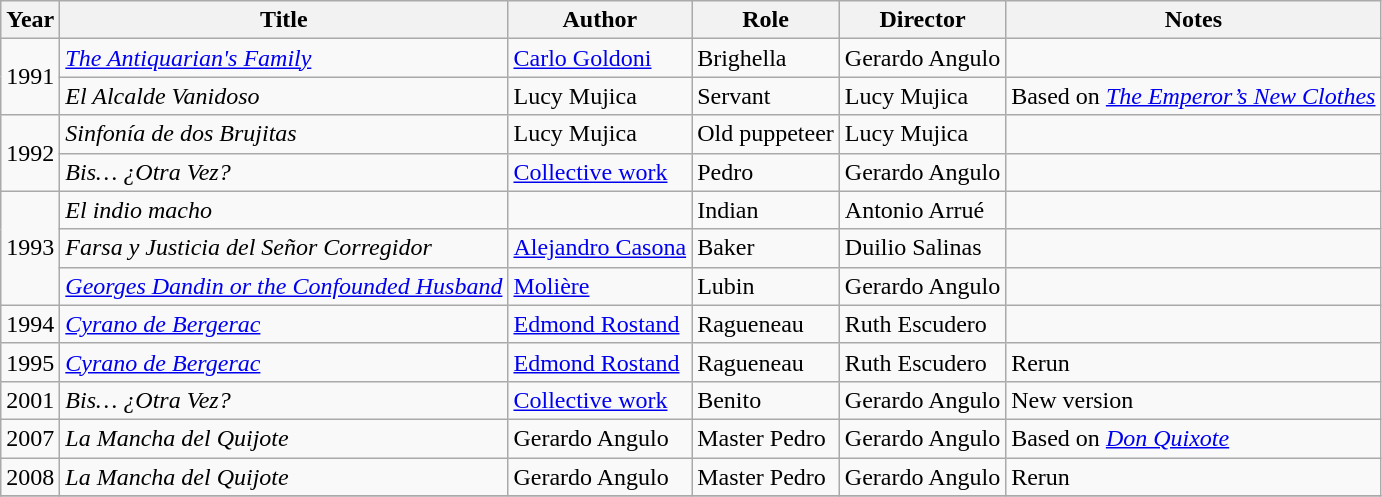<table class="wikitable sortable">
<tr>
<th>Year</th>
<th>Title</th>
<th>Author</th>
<th>Role</th>
<th>Director</th>
<th class="unsortable">Notes</th>
</tr>
<tr>
<td rowspan=2>1991</td>
<td><em><a href='#'>The Antiquarian's Family</a></em></td>
<td><a href='#'>Carlo Goldoni</a></td>
<td>Brighella</td>
<td>Gerardo Angulo</td>
<td></td>
</tr>
<tr>
<td><em>El Alcalde Vanidoso</em></td>
<td>Lucy Mujica</td>
<td>Servant</td>
<td>Lucy Mujica</td>
<td>Based on <em><a href='#'>The Emperor’s New Clothes</a></em></td>
</tr>
<tr>
<td rowspan=2>1992</td>
<td><em>Sinfonía de dos Brujitas</em></td>
<td>Lucy Mujica</td>
<td>Old puppeteer</td>
<td>Lucy Mujica</td>
<td></td>
</tr>
<tr>
<td><em>Bis… ¿Otra Vez?</em></td>
<td><a href='#'>Collective work</a></td>
<td>Pedro</td>
<td>Gerardo Angulo</td>
<td></td>
</tr>
<tr>
<td rowspan=3>1993</td>
<td><em>El indio macho</em></td>
<td></td>
<td>Indian</td>
<td>Antonio Arrué</td>
<td></td>
</tr>
<tr>
<td><em>Farsa y Justicia del Señor Corregidor</em></td>
<td><a href='#'>Alejandro Casona</a></td>
<td>Baker</td>
<td>Duilio Salinas</td>
<td></td>
</tr>
<tr>
<td><em><a href='#'>Georges Dandin or the Confounded Husband</a></em></td>
<td><a href='#'>Molière</a></td>
<td>Lubin</td>
<td>Gerardo Angulo</td>
<td></td>
</tr>
<tr>
<td>1994</td>
<td><em><a href='#'>Cyrano de Bergerac</a></em></td>
<td><a href='#'>Edmond Rostand</a></td>
<td>Ragueneau</td>
<td>Ruth Escudero</td>
<td></td>
</tr>
<tr>
<td>1995</td>
<td><em><a href='#'>Cyrano de Bergerac</a></em></td>
<td><a href='#'>Edmond Rostand</a></td>
<td>Ragueneau</td>
<td>Ruth Escudero</td>
<td>Rerun</td>
</tr>
<tr>
<td>2001</td>
<td><em>Bis… ¿Otra Vez?</em></td>
<td><a href='#'>Collective work</a></td>
<td>Benito</td>
<td>Gerardo Angulo</td>
<td>New version</td>
</tr>
<tr>
<td>2007</td>
<td><em>La Mancha del Quijote</em></td>
<td>Gerardo Angulo</td>
<td>Master Pedro</td>
<td>Gerardo Angulo</td>
<td>Based on <em><a href='#'>Don Quixote</a></em></td>
</tr>
<tr>
<td>2008</td>
<td><em>La Mancha del Quijote</em></td>
<td>Gerardo Angulo</td>
<td>Master Pedro</td>
<td>Gerardo Angulo</td>
<td>Rerun</td>
</tr>
<tr>
</tr>
</table>
